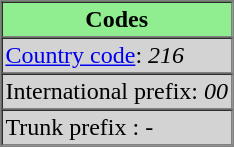<table border="1" cellpadding="2" cellspacing="0" style="background:lightgrey; margin-left:2em; border:1px solid gray; float:right;">
<tr>
<th style="background: lightgreen">Codes</th>
</tr>
<tr>
<td><a href='#'>Country code</a>: <em>216</em></td>
</tr>
<tr>
<td>International prefix: <em>00</em></td>
</tr>
<tr>
<td>Trunk prefix : -</td>
</tr>
</table>
